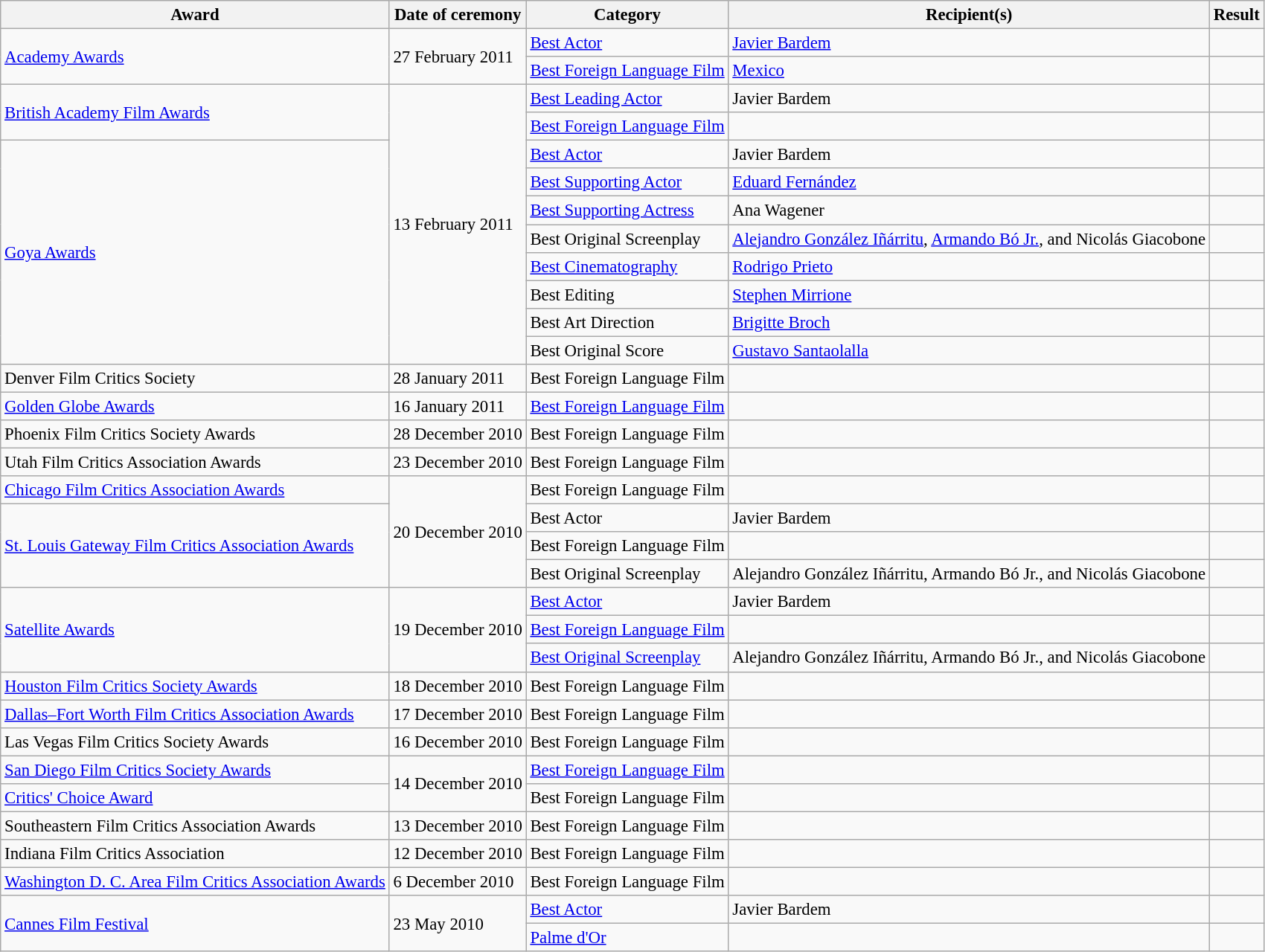<table class="wikitable" style="font-size: 95%;">
<tr>
<th>Award</th>
<th>Date of ceremony</th>
<th>Category</th>
<th>Recipient(s)</th>
<th>Result</th>
</tr>
<tr>
<td rowspan="2"><a href='#'>Academy Awards</a></td>
<td rowspan="2">27 February 2011</td>
<td><a href='#'>Best Actor</a></td>
<td><a href='#'>Javier Bardem</a></td>
<td></td>
</tr>
<tr>
<td><a href='#'>Best Foreign Language Film</a></td>
<td><a href='#'>Mexico</a></td>
<td></td>
</tr>
<tr>
<td rowspan="2"><a href='#'>British Academy Film Awards</a></td>
<td rowspan="10">13 February 2011</td>
<td><a href='#'>Best Leading Actor</a></td>
<td>Javier Bardem</td>
<td></td>
</tr>
<tr>
<td><a href='#'>Best Foreign Language Film</a></td>
<td></td>
<td></td>
</tr>
<tr>
<td rowspan="8"><a href='#'>Goya Awards</a></td>
<td><a href='#'>Best Actor</a></td>
<td>Javier Bardem</td>
<td></td>
</tr>
<tr>
<td><a href='#'>Best Supporting Actor</a></td>
<td><a href='#'>Eduard Fernández</a></td>
<td></td>
</tr>
<tr>
<td><a href='#'>Best Supporting Actress</a></td>
<td>Ana Wagener</td>
<td></td>
</tr>
<tr>
<td>Best Original Screenplay</td>
<td><a href='#'>Alejandro González Iñárritu</a>, <a href='#'>Armando Bó Jr.</a>, and Nicolás Giacobone</td>
<td></td>
</tr>
<tr>
<td><a href='#'>Best Cinematography</a></td>
<td><a href='#'>Rodrigo Prieto</a></td>
<td></td>
</tr>
<tr>
<td>Best Editing</td>
<td><a href='#'>Stephen Mirrione</a></td>
<td></td>
</tr>
<tr>
<td>Best Art Direction</td>
<td><a href='#'>Brigitte Broch</a></td>
<td></td>
</tr>
<tr>
<td>Best Original Score</td>
<td><a href='#'>Gustavo Santaolalla</a></td>
<td></td>
</tr>
<tr>
<td>Denver Film Critics Society</td>
<td>28 January 2011</td>
<td>Best Foreign Language Film</td>
<td></td>
<td></td>
</tr>
<tr>
<td><a href='#'>Golden Globe Awards</a></td>
<td>16 January 2011</td>
<td><a href='#'>Best Foreign Language Film</a></td>
<td></td>
<td></td>
</tr>
<tr>
<td>Phoenix Film Critics Society Awards</td>
<td>28 December 2010</td>
<td>Best Foreign Language Film</td>
<td></td>
<td></td>
</tr>
<tr>
<td>Utah Film Critics Association Awards</td>
<td>23 December 2010</td>
<td>Best Foreign Language Film</td>
<td></td>
<td></td>
</tr>
<tr>
<td><a href='#'>Chicago Film Critics Association Awards</a></td>
<td rowspan="4">20 December 2010</td>
<td>Best Foreign Language Film</td>
<td></td>
<td></td>
</tr>
<tr>
<td rowspan="3"><a href='#'>St. Louis Gateway Film Critics Association Awards</a></td>
<td>Best Actor</td>
<td>Javier Bardem</td>
<td></td>
</tr>
<tr>
<td>Best Foreign Language Film</td>
<td></td>
<td></td>
</tr>
<tr>
<td>Best Original Screenplay</td>
<td>Alejandro González Iñárritu, Armando Bó Jr., and Nicolás Giacobone</td>
<td></td>
</tr>
<tr>
<td rowspan="3"><a href='#'>Satellite Awards</a></td>
<td rowspan="3">19 December 2010</td>
<td><a href='#'>Best Actor</a></td>
<td>Javier Bardem</td>
<td></td>
</tr>
<tr>
<td><a href='#'>Best Foreign Language Film</a></td>
<td></td>
<td></td>
</tr>
<tr>
<td><a href='#'>Best Original Screenplay</a></td>
<td>Alejandro González Iñárritu, Armando Bó Jr., and Nicolás Giacobone</td>
<td></td>
</tr>
<tr>
<td><a href='#'>Houston Film Critics Society Awards</a></td>
<td>18 December 2010</td>
<td>Best Foreign Language Film</td>
<td></td>
<td></td>
</tr>
<tr>
<td><a href='#'>Dallas–Fort Worth Film Critics Association Awards</a></td>
<td>17 December 2010</td>
<td>Best Foreign Language Film</td>
<td></td>
<td></td>
</tr>
<tr>
<td>Las Vegas Film Critics Society Awards</td>
<td>16 December 2010</td>
<td>Best Foreign Language Film</td>
<td></td>
<td></td>
</tr>
<tr>
<td><a href='#'>San Diego Film Critics Society Awards</a></td>
<td rowspan="2">14 December 2010</td>
<td><a href='#'>Best Foreign Language Film</a></td>
<td></td>
<td></td>
</tr>
<tr>
<td><a href='#'>Critics' Choice Award</a></td>
<td>Best Foreign Language Film</td>
<td></td>
<td></td>
</tr>
<tr>
<td>Southeastern Film Critics Association Awards</td>
<td>13 December 2010</td>
<td>Best Foreign Language Film</td>
<td></td>
<td></td>
</tr>
<tr>
<td>Indiana Film Critics Association</td>
<td>12 December 2010</td>
<td>Best Foreign Language Film</td>
<td></td>
<td></td>
</tr>
<tr>
<td><a href='#'>Washington D. C. Area Film Critics Association Awards</a></td>
<td>6 December 2010</td>
<td>Best Foreign Language Film</td>
<td></td>
<td></td>
</tr>
<tr>
<td rowspan="2"><a href='#'>Cannes Film Festival</a></td>
<td rowspan="2">23 May 2010</td>
<td><a href='#'>Best Actor</a></td>
<td>Javier Bardem</td>
<td></td>
</tr>
<tr>
<td><a href='#'>Palme d'Or</a></td>
<td></td>
<td></td>
</tr>
</table>
